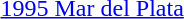<table>
<tr valign="top">
<td><a href='#'>1995 Mar del Plata</a><br></td>
<td></td>
<td></td>
<td></td>
</tr>
</table>
